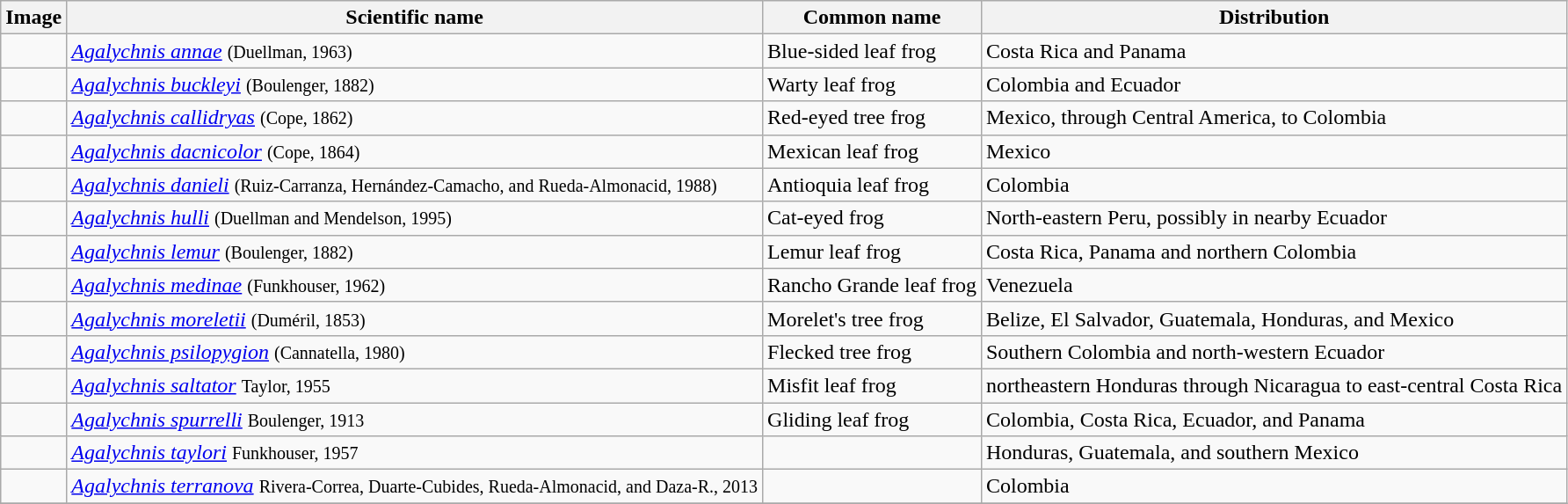<table class="wikitable">
<tr>
<th>Image</th>
<th>Scientific name</th>
<th>Common name</th>
<th>Distribution</th>
</tr>
<tr>
<td></td>
<td><em><a href='#'>Agalychnis annae</a></em> <small>(Duellman, 1963)</small></td>
<td>Blue-sided leaf frog</td>
<td>Costa Rica and Panama</td>
</tr>
<tr>
<td></td>
<td><em><a href='#'>Agalychnis buckleyi</a></em> <small>(Boulenger, 1882)</small></td>
<td>Warty leaf frog</td>
<td>Colombia and Ecuador</td>
</tr>
<tr>
<td></td>
<td><em><a href='#'>Agalychnis callidryas</a></em> <small>(Cope, 1862)</small></td>
<td>Red-eyed tree frog</td>
<td>Mexico, through Central America, to Colombia</td>
</tr>
<tr>
<td></td>
<td><em><a href='#'>Agalychnis dacnicolor</a></em> <small>(Cope, 1864)</small></td>
<td>Mexican leaf frog</td>
<td>Mexico</td>
</tr>
<tr>
<td></td>
<td><em><a href='#'>Agalychnis danieli</a></em> <small>(Ruiz-Carranza, Hernández-Camacho, and Rueda-Almonacid, 1988)</small></td>
<td>Antioquia leaf frog</td>
<td>Colombia</td>
</tr>
<tr>
<td></td>
<td><em><a href='#'>Agalychnis hulli</a></em> <small>(Duellman and Mendelson, 1995)</small></td>
<td>Cat-eyed frog</td>
<td>North-eastern Peru, possibly in nearby Ecuador</td>
</tr>
<tr>
<td></td>
<td><em><a href='#'>Agalychnis lemur</a></em> <small>(Boulenger, 1882)</small></td>
<td>Lemur leaf frog</td>
<td>Costa Rica, Panama and northern Colombia</td>
</tr>
<tr>
<td></td>
<td><em><a href='#'>Agalychnis medinae</a></em> <small>(Funkhouser, 1962)</small></td>
<td>Rancho Grande leaf frog</td>
<td>Venezuela</td>
</tr>
<tr>
<td></td>
<td><em><a href='#'>Agalychnis moreletii</a></em> <small>(Duméril, 1853)</small></td>
<td>Morelet's tree frog</td>
<td>Belize, El Salvador, Guatemala, Honduras, and Mexico</td>
</tr>
<tr>
<td></td>
<td><em><a href='#'>Agalychnis psilopygion</a></em> <small>(Cannatella, 1980)</small></td>
<td>Flecked tree frog</td>
<td>Southern Colombia and north-western Ecuador</td>
</tr>
<tr>
<td></td>
<td><em><a href='#'>Agalychnis saltator</a></em> <small>Taylor, 1955</small></td>
<td>Misfit leaf frog</td>
<td>northeastern Honduras through Nicaragua to east-central Costa Rica</td>
</tr>
<tr>
<td></td>
<td><em><a href='#'>Agalychnis spurrelli</a></em> <small>Boulenger, 1913</small></td>
<td>Gliding leaf frog</td>
<td>Colombia, Costa Rica, Ecuador, and Panama</td>
</tr>
<tr>
<td></td>
<td><em><a href='#'>Agalychnis taylori</a></em> <small>Funkhouser, 1957</small></td>
<td></td>
<td>Honduras, Guatemala, and southern Mexico</td>
</tr>
<tr>
<td></td>
<td><em><a href='#'>Agalychnis terranova</a></em> <small>Rivera-Correa, Duarte-Cubides, Rueda-Almonacid, and Daza-R., 2013</small></td>
<td></td>
<td>Colombia</td>
</tr>
<tr>
</tr>
</table>
